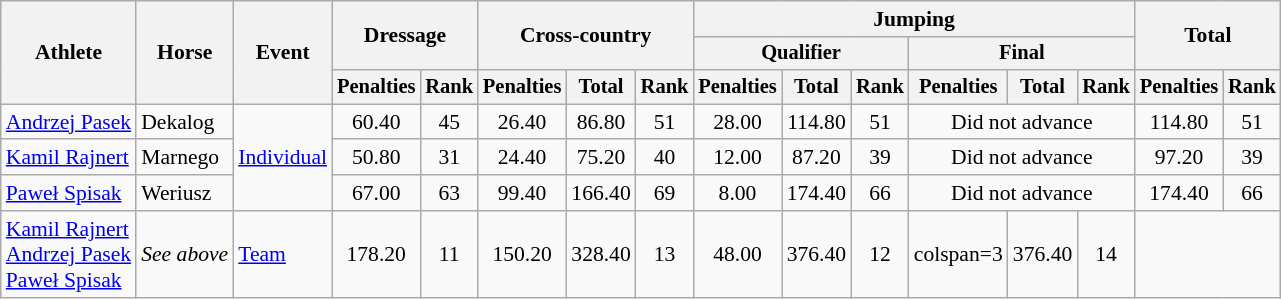<table class=wikitable style="font-size:90%">
<tr>
<th rowspan="3">Athlete</th>
<th rowspan="3">Horse</th>
<th rowspan="3">Event</th>
<th colspan="2" rowspan="2">Dressage</th>
<th colspan="3" rowspan="2">Cross-country</th>
<th colspan="6">Jumping</th>
<th colspan="2" rowspan="2">Total</th>
</tr>
<tr style="font-size:95%">
<th colspan="3">Qualifier</th>
<th colspan="3">Final</th>
</tr>
<tr style="font-size:95%">
<th>Penalties</th>
<th>Rank</th>
<th>Penalties</th>
<th>Total</th>
<th>Rank</th>
<th>Penalties</th>
<th>Total</th>
<th>Rank</th>
<th>Penalties</th>
<th>Total</th>
<th>Rank</th>
<th>Penalties</th>
<th>Rank</th>
</tr>
<tr align=center>
<td align=left><a href='#'>Andrzej Pasek</a></td>
<td align=left>Dekalog</td>
<td align=left rowspan=3><a href='#'>Individual</a></td>
<td>60.40</td>
<td>45</td>
<td>26.40</td>
<td>86.80</td>
<td>51</td>
<td>28.00</td>
<td>114.80</td>
<td>51</td>
<td colspan=3>Did not advance</td>
<td>114.80</td>
<td>51</td>
</tr>
<tr align=center>
<td align=left><a href='#'>Kamil Rajnert</a></td>
<td align=left>Marnego</td>
<td>50.80</td>
<td>31</td>
<td>24.40</td>
<td>75.20</td>
<td>40</td>
<td>12.00</td>
<td>87.20</td>
<td>39</td>
<td colspan=3>Did not advance</td>
<td>97.20</td>
<td>39</td>
</tr>
<tr align=center>
<td align=left><a href='#'>Paweł Spisak</a></td>
<td align=left>Weriusz</td>
<td>67.00</td>
<td>63</td>
<td>99.40</td>
<td>166.40</td>
<td>69</td>
<td>8.00</td>
<td>174.40</td>
<td>66</td>
<td colspan=3>Did not advance</td>
<td>174.40</td>
<td>66</td>
</tr>
<tr align=center>
<td align=left><a href='#'>Kamil Rajnert</a><br><a href='#'>Andrzej Pasek</a><br><a href='#'>Paweł Spisak</a></td>
<td align=left><em>See above</em></td>
<td align=left><a href='#'>Team</a></td>
<td>178.20</td>
<td>11</td>
<td>150.20</td>
<td>328.40</td>
<td>13</td>
<td>48.00</td>
<td>376.40</td>
<td>12</td>
<td>colspan=3 </td>
<td>376.40</td>
<td>14</td>
</tr>
</table>
